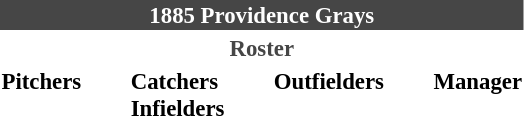<table class="toccolours" style="font-size: 95%;">
<tr>
<th colspan="10" style="background-color: #464646; color: white; text-align: center;">1885 Providence Grays</th>
</tr>
<tr>
<td colspan="10" style="background-color: white; color: #464646; text-align: center;"><strong>Roster</strong></td>
</tr>
<tr>
<td valign="top"><strong>Pitchers</strong><br>








</td>
<td width="25px"></td>
<td valign="top"><strong>Catchers</strong><br>


<strong>Infielders</strong>







</td>
<td width="25px"></td>
<td valign="top"><strong>Outfielders</strong><br>



</td>
<td width="25px"></td>
<td valign="top"><strong>Manager</strong><br></td>
</tr>
</table>
